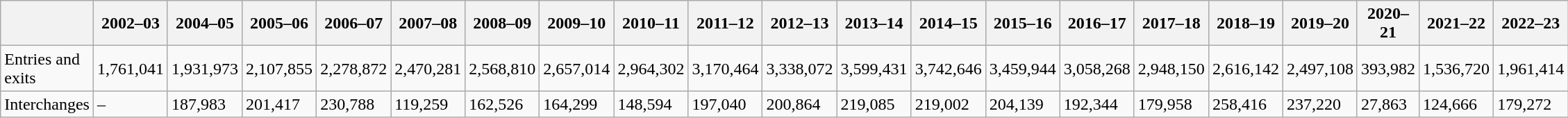<table class="wikitable">
<tr>
<th></th>
<th>2002–03</th>
<th>2004–05</th>
<th>2005–06</th>
<th>2006–07</th>
<th>2007–08</th>
<th>2008–09</th>
<th>2009–10</th>
<th>2010–11</th>
<th>2011–12</th>
<th>2012–13</th>
<th>2013–14</th>
<th>2014–15</th>
<th>2015–16</th>
<th>2016–17</th>
<th>2017–18</th>
<th>2018–19</th>
<th>2019–20</th>
<th>2020–21</th>
<th>2021–22</th>
<th>2022–23</th>
</tr>
<tr>
<td>Entries and exits</td>
<td>1,761,041</td>
<td>1,931,973</td>
<td>2,107,855</td>
<td>2,278,872</td>
<td>2,470,281</td>
<td>2,568,810</td>
<td>2,657,014</td>
<td>2,964,302</td>
<td>3,170,464</td>
<td>3,338,072</td>
<td>3,599,431</td>
<td>3,742,646</td>
<td>3,459,944</td>
<td>3,058,268</td>
<td>2,948,150</td>
<td>2,616,142</td>
<td>2,497,108</td>
<td>393,982</td>
<td>1,536,720</td>
<td>1,961,414</td>
</tr>
<tr>
<td>Interchanges</td>
<td>–</td>
<td>187,983</td>
<td>201,417</td>
<td>230,788</td>
<td>119,259</td>
<td>162,526</td>
<td>164,299</td>
<td>148,594</td>
<td>197,040</td>
<td>200,864</td>
<td>219,085</td>
<td>219,002</td>
<td>204,139</td>
<td>192,344</td>
<td>179,958</td>
<td>258,416</td>
<td>237,220</td>
<td>27,863</td>
<td>124,666</td>
<td>179,272</td>
</tr>
</table>
